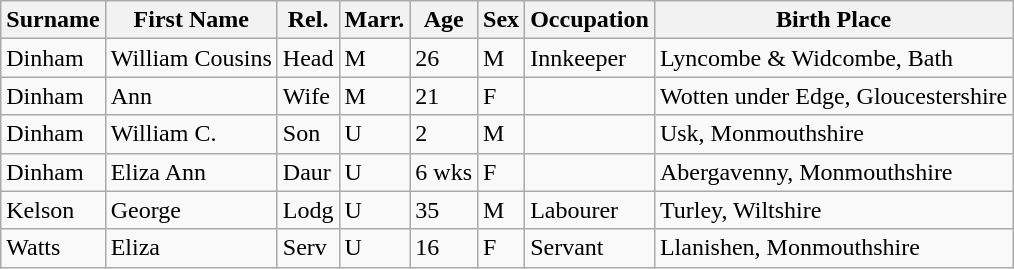<table class="wikitable">
<tr>
<th>Surname</th>
<th>First Name</th>
<th>Rel.</th>
<th>Marr.</th>
<th>Age</th>
<th>Sex</th>
<th>Occupation</th>
<th>Birth Place</th>
</tr>
<tr>
<td>Dinham</td>
<td>William Cousins</td>
<td>Head</td>
<td>M</td>
<td>26</td>
<td>M</td>
<td>Innkeeper</td>
<td>Lyncombe & Widcombe, Bath</td>
</tr>
<tr>
<td>Dinham</td>
<td>Ann</td>
<td>Wife</td>
<td>M</td>
<td>21</td>
<td>F</td>
<td></td>
<td>Wotten under Edge, Gloucestershire</td>
</tr>
<tr>
<td>Dinham</td>
<td>William C.</td>
<td>Son</td>
<td>U</td>
<td>2</td>
<td>M</td>
<td></td>
<td>Usk, Monmouthshire</td>
</tr>
<tr>
<td>Dinham</td>
<td>Eliza Ann</td>
<td>Daur</td>
<td>U</td>
<td>6 wks</td>
<td>F</td>
<td></td>
<td>Abergavenny, Monmouthshire</td>
</tr>
<tr>
<td>Kelson</td>
<td>George</td>
<td>Lodg</td>
<td>U</td>
<td>35</td>
<td>M</td>
<td>Labourer</td>
<td>Turley, Wiltshire</td>
</tr>
<tr>
<td>Watts</td>
<td>Eliza</td>
<td>Serv</td>
<td>U</td>
<td>16</td>
<td>F</td>
<td>Servant</td>
<td>Llanishen, Monmouthshire</td>
</tr>
</table>
